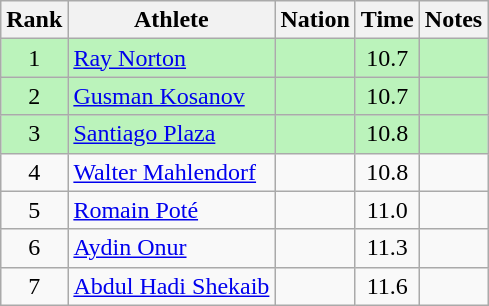<table class="wikitable sortable" style="text-align:center">
<tr>
<th>Rank</th>
<th>Athlete</th>
<th>Nation</th>
<th>Time</th>
<th>Notes</th>
</tr>
<tr bgcolor=bbf3bb>
<td>1</td>
<td align=left><a href='#'>Ray Norton</a></td>
<td align=left></td>
<td>10.7</td>
<td></td>
</tr>
<tr bgcolor=bbf3bb>
<td>2</td>
<td align=left><a href='#'>Gusman Kosanov</a></td>
<td align=left></td>
<td>10.7</td>
<td></td>
</tr>
<tr bgcolor=bbf3bb>
<td>3</td>
<td align=left><a href='#'>Santiago Plaza</a></td>
<td align=left></td>
<td>10.8</td>
<td></td>
</tr>
<tr>
<td>4</td>
<td align=left><a href='#'>Walter Mahlendorf</a></td>
<td align=left></td>
<td>10.8</td>
<td></td>
</tr>
<tr>
<td>5</td>
<td align=left><a href='#'>Romain Poté</a></td>
<td align=left></td>
<td>11.0</td>
<td></td>
</tr>
<tr>
<td>6</td>
<td align=left><a href='#'>Aydin Onur</a></td>
<td align=left></td>
<td>11.3</td>
<td></td>
</tr>
<tr>
<td>7</td>
<td align=left><a href='#'>Abdul Hadi Shekaib</a></td>
<td align=left></td>
<td>11.6</td>
<td></td>
</tr>
</table>
